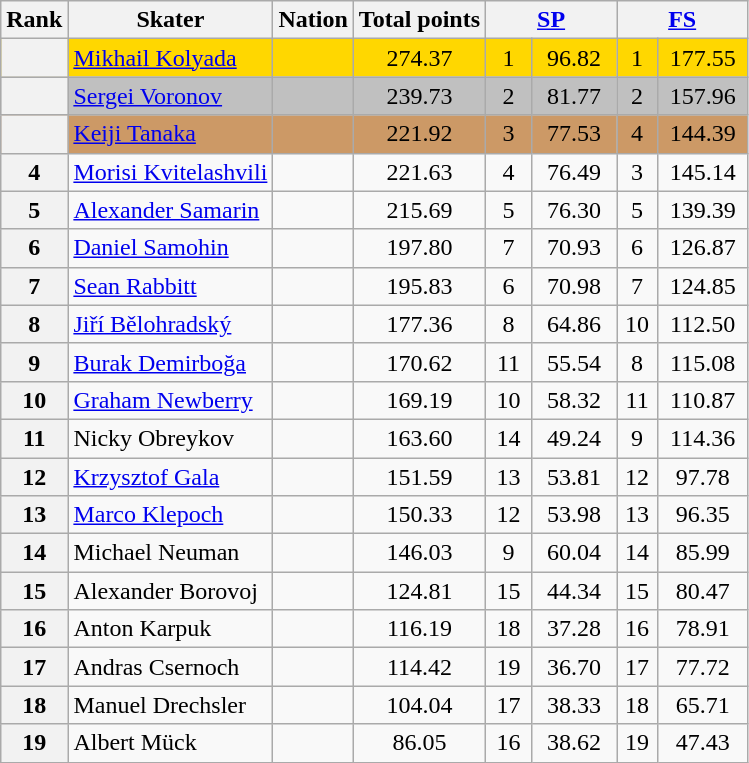<table class="wikitable sortable" style="text-align:left">
<tr>
<th scope="col">Rank</th>
<th scope="col">Skater</th>
<th scope="col">Nation</th>
<th scope="col">Total points</th>
<th scope="col" colspan="2" width="80px"><a href='#'>SP</a></th>
<th scope="col" colspan="2" width="80px"><a href='#'>FS</a></th>
</tr>
<tr bgcolor="gold">
<th scope="row"></th>
<td><a href='#'>Mikhail Kolyada</a></td>
<td></td>
<td align="center">274.37</td>
<td align="center">1</td>
<td align="center">96.82</td>
<td align="center">1</td>
<td align="center">177.55</td>
</tr>
<tr bgcolor="silver">
<th scope="row"></th>
<td><a href='#'>Sergei Voronov</a></td>
<td></td>
<td align="center">239.73</td>
<td align="center">2</td>
<td align="center">81.77</td>
<td align="center">2</td>
<td align="center">157.96</td>
</tr>
<tr bgcolor="cc9966">
<th scope="row"></th>
<td><a href='#'>Keiji Tanaka</a></td>
<td></td>
<td align="center">221.92</td>
<td align="center">3</td>
<td align="center">77.53</td>
<td align="center">4</td>
<td align="center">144.39</td>
</tr>
<tr>
<th scope="row">4</th>
<td><a href='#'>Morisi Kvitelashvili</a></td>
<td></td>
<td align="center">221.63</td>
<td align="center">4</td>
<td align="center">76.49</td>
<td align="center">3</td>
<td align="center">145.14</td>
</tr>
<tr>
<th scope="row">5</th>
<td><a href='#'>Alexander Samarin</a></td>
<td></td>
<td align="center">215.69</td>
<td align="center">5</td>
<td align="center">76.30</td>
<td align="center">5</td>
<td align="center">139.39</td>
</tr>
<tr>
<th scope="row">6</th>
<td><a href='#'>Daniel Samohin</a></td>
<td></td>
<td align="center">197.80</td>
<td align="center">7</td>
<td align="center">70.93</td>
<td align="center">6</td>
<td align="center">126.87</td>
</tr>
<tr>
<th scope="row">7</th>
<td><a href='#'>Sean Rabbitt</a></td>
<td></td>
<td align="center">195.83</td>
<td align="center">6</td>
<td align="center">70.98</td>
<td align="center">7</td>
<td align="center">124.85</td>
</tr>
<tr>
<th scope="row">8</th>
<td><a href='#'>Jiří Bělohradský</a></td>
<td></td>
<td align="center">177.36</td>
<td align="center">8</td>
<td align="center">64.86</td>
<td align="center">10</td>
<td align="center">112.50</td>
</tr>
<tr>
<th scope="row">9</th>
<td><a href='#'>Burak Demirboğa</a></td>
<td></td>
<td align="center">170.62</td>
<td align="center">11</td>
<td align="center">55.54</td>
<td align="center">8</td>
<td align="center">115.08</td>
</tr>
<tr>
<th scope="row">10</th>
<td><a href='#'>Graham Newberry</a></td>
<td></td>
<td align="center">169.19</td>
<td align="center">10</td>
<td align="center">58.32</td>
<td align="center">11</td>
<td align="center">110.87</td>
</tr>
<tr>
<th scope="row">11</th>
<td>Nicky Obreykov</td>
<td></td>
<td align="center">163.60</td>
<td align="center">14</td>
<td align="center">49.24</td>
<td align="center">9</td>
<td align="center">114.36</td>
</tr>
<tr>
<th scope="row">12</th>
<td><a href='#'>Krzysztof Gala</a></td>
<td></td>
<td align="center">151.59</td>
<td align="center">13</td>
<td align="center">53.81</td>
<td align="center">12</td>
<td align="center">97.78</td>
</tr>
<tr>
<th scope="row">13</th>
<td><a href='#'>Marco Klepoch</a></td>
<td></td>
<td align="center">150.33</td>
<td align="center">12</td>
<td align="center">53.98</td>
<td align="center">13</td>
<td align="center">96.35</td>
</tr>
<tr>
<th scope="row">14</th>
<td>Michael Neuman</td>
<td></td>
<td align="center">146.03</td>
<td align="center">9</td>
<td align="center">60.04</td>
<td align="center">14</td>
<td align="center">85.99</td>
</tr>
<tr>
<th scope="row">15</th>
<td>Alexander Borovoj</td>
<td></td>
<td align="center">124.81</td>
<td align="center">15</td>
<td align="center">44.34</td>
<td align="center">15</td>
<td align="center">80.47</td>
</tr>
<tr>
<th scope="row">16</th>
<td>Anton Karpuk</td>
<td></td>
<td align="center">116.19</td>
<td align="center">18</td>
<td align="center">37.28</td>
<td align="center">16</td>
<td align="center">78.91</td>
</tr>
<tr>
<th scope="row">17</th>
<td>Andras Csernoch</td>
<td></td>
<td align="center">114.42</td>
<td align="center">19</td>
<td align="center">36.70</td>
<td align="center">17</td>
<td align="center">77.72</td>
</tr>
<tr>
<th scope="row">18</th>
<td>Manuel Drechsler</td>
<td></td>
<td align="center">104.04</td>
<td align="center">17</td>
<td align="center">38.33</td>
<td align="center">18</td>
<td align="center">65.71</td>
</tr>
<tr>
<th scope="row">19</th>
<td>Albert Mück</td>
<td></td>
<td align="center">86.05</td>
<td align="center">16</td>
<td align="center">38.62</td>
<td align="center">19</td>
<td align="center">47.43</td>
</tr>
</table>
